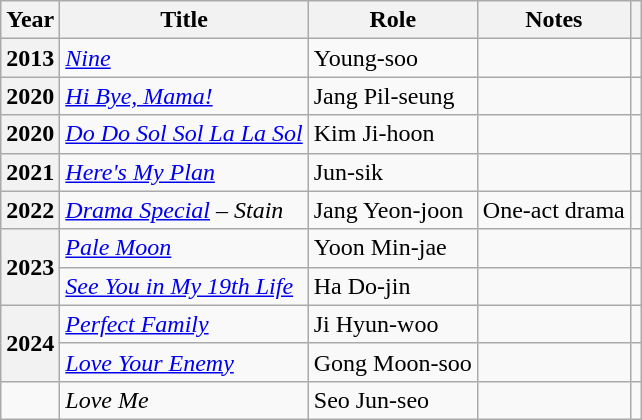<table class="wikitable plainrowheaders">
<tr>
<th scope="col">Year</th>
<th scope="col">Title</th>
<th scope="col">Role</th>
<th scope="col">Notes</th>
<th scope="col" class="unsortable"></th>
</tr>
<tr>
<th scope="row">2013</th>
<td><em><a href='#'>Nine</a></em></td>
<td>Young-soo</td>
<td></td>
<td style="text-align:center"></td>
</tr>
<tr>
<th scope="row">2020</th>
<td><em><a href='#'>Hi Bye, Mama!</a></em></td>
<td>Jang Pil-seung</td>
<td></td>
<td style="text-align:center"></td>
</tr>
<tr>
<th scope="row">2020</th>
<td><em><a href='#'>Do Do Sol Sol La La Sol</a></em></td>
<td>Kim Ji-hoon</td>
<td></td>
<td style="text-align:center"></td>
</tr>
<tr>
<th scope="row">2021</th>
<td><em><a href='#'>Here's My Plan</a></em></td>
<td>Jun-sik</td>
<td></td>
<td style="text-align:center"></td>
</tr>
<tr>
<th scope="row">2022</th>
<td><em><a href='#'>Drama Special</a> – Stain</em></td>
<td>Jang Yeon-joon</td>
<td>One-act drama</td>
<td style="text-align:center"></td>
</tr>
<tr>
<th scope="row" rowspan="2">2023</th>
<td><em><a href='#'>Pale Moon</a></em></td>
<td>Yoon Min-jae</td>
<td></td>
<td style="text-align:center"></td>
</tr>
<tr>
<td><em><a href='#'>See You in My 19th Life</a></em></td>
<td>Ha Do-jin</td>
<td></td>
<td style="text-align:center"></td>
</tr>
<tr>
<th scope="row" rowspan="2">2024</th>
<td><em><a href='#'>Perfect Family</a></em></td>
<td>Ji Hyun-woo</td>
<td></td>
<td style="text-align:center"></td>
</tr>
<tr>
<td><em><a href='#'>Love Your Enemy</a></em></td>
<td>Gong Moon-soo</td>
<td></td>
<td style="text-align:center"></td>
</tr>
<tr>
<td></td>
<td><em>Love Me</em></td>
<td>Seo Jun-seo</td>
<td></td>
<td style="text-align:center"></td>
</tr>
</table>
